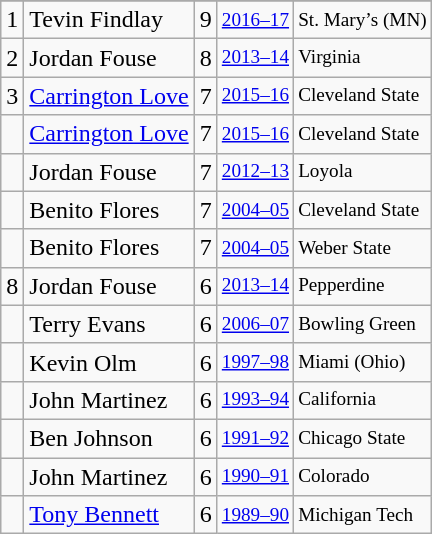<table class="wikitable">
<tr>
</tr>
<tr>
<td>1</td>
<td>Tevin Findlay</td>
<td>9</td>
<td style="font-size:80%;"><a href='#'>2016–17</a></td>
<td style="font-size:80%;">St. Mary’s (MN)</td>
</tr>
<tr>
<td>2</td>
<td>Jordan Fouse</td>
<td>8</td>
<td style="font-size:80%;"><a href='#'>2013–14</a></td>
<td style="font-size:80%;">Virginia</td>
</tr>
<tr>
<td>3</td>
<td><a href='#'>Carrington Love</a></td>
<td>7</td>
<td style="font-size:80%;"><a href='#'>2015–16</a></td>
<td style="font-size:80%;">Cleveland State</td>
</tr>
<tr>
<td></td>
<td><a href='#'>Carrington Love</a></td>
<td>7</td>
<td style="font-size:80%;"><a href='#'>2015–16</a></td>
<td style="font-size:80%;">Cleveland State</td>
</tr>
<tr>
<td></td>
<td>Jordan Fouse</td>
<td>7</td>
<td style="font-size:80%;"><a href='#'>2012–13</a></td>
<td style="font-size:80%;">Loyola</td>
</tr>
<tr>
<td></td>
<td>Benito Flores</td>
<td>7</td>
<td style="font-size:80%;"><a href='#'>2004–05</a></td>
<td style="font-size:80%;">Cleveland State</td>
</tr>
<tr>
<td></td>
<td>Benito Flores</td>
<td>7</td>
<td style="font-size:80%;"><a href='#'>2004–05</a></td>
<td style="font-size:80%;">Weber State</td>
</tr>
<tr>
<td>8</td>
<td>Jordan Fouse</td>
<td>6</td>
<td style="font-size:80%;"><a href='#'>2013–14</a></td>
<td style="font-size:80%;">Pepperdine</td>
</tr>
<tr>
<td></td>
<td>Terry Evans</td>
<td>6</td>
<td style="font-size:80%;"><a href='#'>2006–07</a></td>
<td style="font-size:80%;">Bowling Green</td>
</tr>
<tr>
<td></td>
<td>Kevin Olm</td>
<td>6</td>
<td style="font-size:80%;"><a href='#'>1997–98</a></td>
<td style="font-size:80%;">Miami (Ohio)</td>
</tr>
<tr>
<td></td>
<td>John Martinez</td>
<td>6</td>
<td style="font-size:80%;"><a href='#'>1993–94</a></td>
<td style="font-size:80%;">California</td>
</tr>
<tr>
<td></td>
<td>Ben Johnson</td>
<td>6</td>
<td style="font-size:80%;"><a href='#'>1991–92</a></td>
<td style="font-size:80%;">Chicago State</td>
</tr>
<tr>
<td></td>
<td>John Martinez</td>
<td>6</td>
<td style="font-size:80%;"><a href='#'>1990–91</a></td>
<td style="font-size:80%;">Colorado</td>
</tr>
<tr>
<td></td>
<td><a href='#'>Tony Bennett</a></td>
<td>6</td>
<td style="font-size:80%;"><a href='#'>1989–90</a></td>
<td style="font-size:80%;">Michigan Tech</td>
</tr>
</table>
